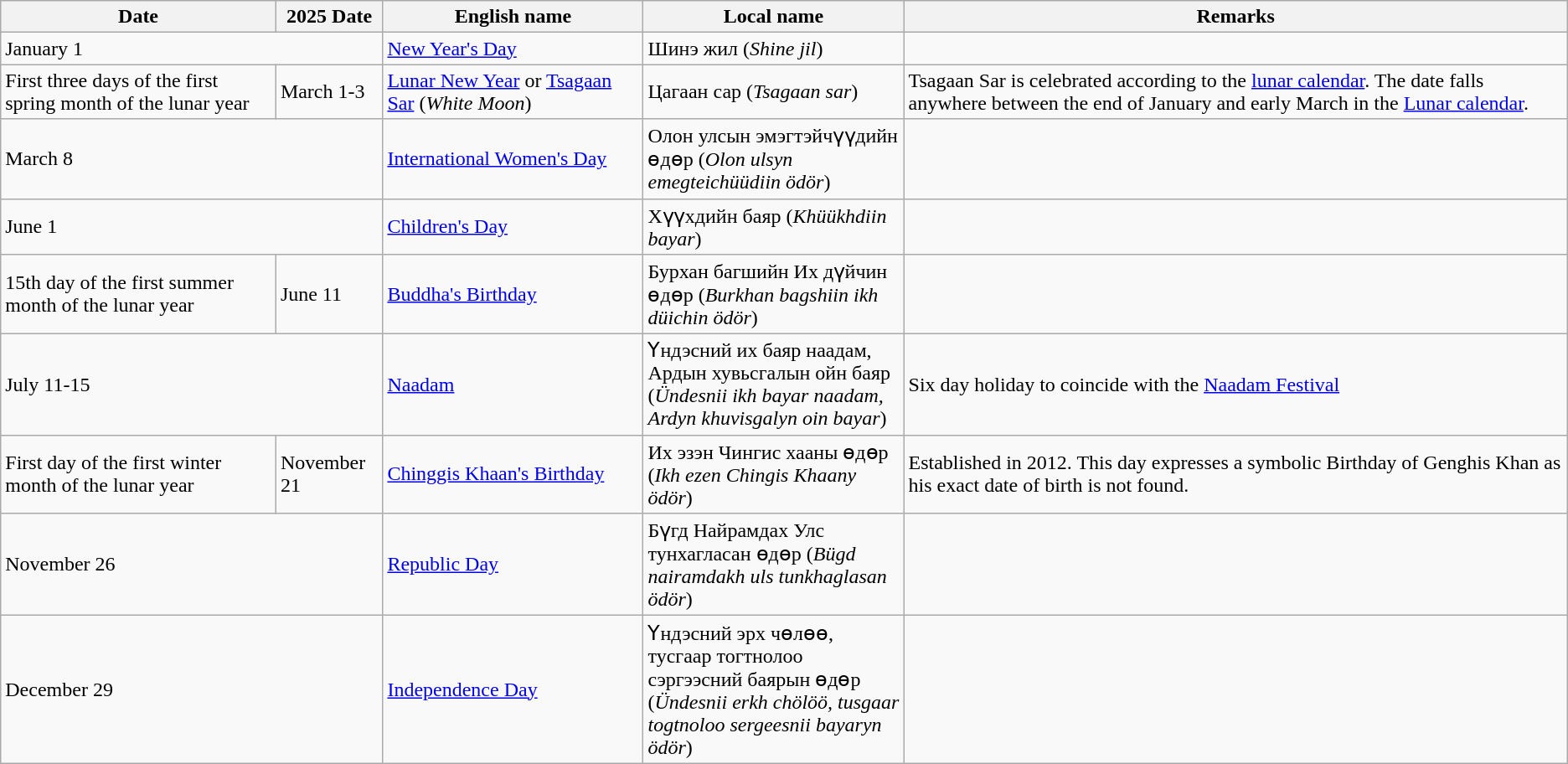<table class="wikitable">
<tr>
<th>Date</th>
<th>2025 Date</th>
<th width="200px">English name</th>
<th width="200px">Local name</th>
<th>Remarks</th>
</tr>
<tr>
<td colspan="2">January 1</td>
<td><a href='#'>New Year's Day</a></td>
<td>Шинэ жил (<em>Shine jil</em>)</td>
<td></td>
</tr>
<tr>
<td>First three days of the first spring month of the lunar year</td>
<td>March 1-3</td>
<td><a href='#'>Lunar New Year</a> or <a href='#'>Tsagaan Sar</a> (<em>White Moon</em>)</td>
<td>Цагаан сар (<em>Tsagaan sar</em>)</td>
<td>Tsagaan Sar is celebrated according to the <a href='#'>lunar calendar</a>. The date falls anywhere between the end of January and early March in the <a href='#'>Lunar calendar</a>.</td>
</tr>
<tr>
<td colspan="2">March 8</td>
<td><a href='#'>International Women's Day</a></td>
<td>Олон улсын эмэгтэйчүүдийн өдөр (<em>Olon ulsyn emegteichüüdiin ödör</em>)</td>
<td></td>
</tr>
<tr>
<td colspan="2">June 1</td>
<td><a href='#'>Children's Day</a></td>
<td>Хүүхдийн баяр (<em>Khüükhdiin bayar</em>)</td>
<td></td>
</tr>
<tr>
<td>15th day of the first summer month of the lunar year</td>
<td>June 11</td>
<td><a href='#'>Buddha's Birthday</a></td>
<td>Бурхан багшийн Их дүйчин өдөр (<em>Burkhan bagshiin ikh düichin ödör</em>)</td>
<td></td>
</tr>
<tr>
<td colspan="2">July 11-15</td>
<td><a href='#'>Naadam</a></td>
<td>Үндэсний их баяр наадам, Ардын хувьсгалын ойн баяр (<em>Ündesnii ikh bayar naadam, Ardyn khuvisgalyn oin bayar</em>)</td>
<td>Six day holiday to coincide with the <a href='#'>Naadam Festival</a></td>
</tr>
<tr>
<td>First day of the first winter month of the lunar year</td>
<td>November 21</td>
<td><a href='#'>Chinggis Khaan's Birthday</a></td>
<td>Их эзэн Чингис хааны өдөр (<em>Ikh ezen Chingis Khaany ödör</em>)</td>
<td>Established in 2012. This day expresses a symbolic Birthday of Genghis Khan as his exact date of birth is not found.</td>
</tr>
<tr>
<td colspan="2">November 26</td>
<td><a href='#'>Republic Day </a></td>
<td>Бүгд Найрамдах Улс тунхагласан өдөр (<em>Bügd nairamdakh uls tunkhaglasan ödör</em>)</td>
<td></td>
</tr>
<tr>
<td colspan="2">December 29</td>
<td><a href='#'>Independence Day</a></td>
<td>Үндэсний эрх чөлөө, тусгаар тогтнолоо сэргээсний баярын өдөр (<em>Ündesnii erkh chölöö, tusgaar togtnoloo sergeesnii bayaryn ödör</em>)</td>
<td></td>
</tr>
</table>
